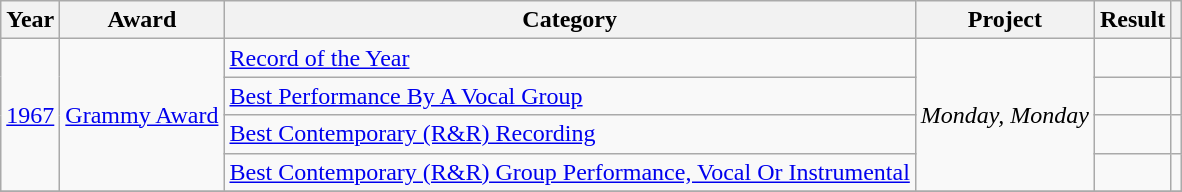<table class="wikitable sortable">
<tr>
<th>Year</th>
<th>Award</th>
<th>Category</th>
<th>Project</th>
<th>Result</th>
<th class="unsortable"></th>
</tr>
<tr>
<td rowspan=4><a href='#'>1967</a></td>
<td rowspan=4><a href='#'>Grammy Award</a></td>
<td><a href='#'>Record of the Year</a></td>
<td rowspan=4><em>Monday, Monday</em></td>
<td></td>
<td></td>
</tr>
<tr>
<td><a href='#'>Best Performance By A Vocal Group</a></td>
<td></td>
<td></td>
</tr>
<tr>
<td><a href='#'>Best Contemporary (R&R) Recording</a></td>
<td></td>
<td></td>
</tr>
<tr>
<td><a href='#'>Best Contemporary (R&R) Group Performance, Vocal Or Instrumental</a></td>
<td></td>
<td></td>
</tr>
<tr>
</tr>
</table>
